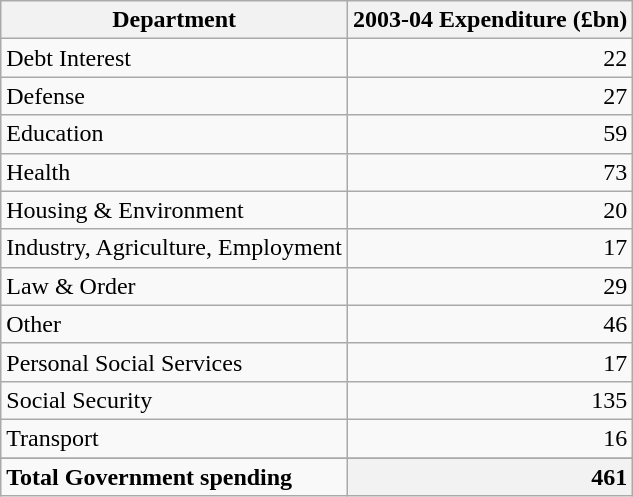<table class="wikitable sortable">
<tr>
<th>Department</th>
<th style="text-align: right">2003-04 Expenditure (£bn)</th>
</tr>
<tr>
<td>Debt Interest</td>
<td style="text-align: right">22</td>
</tr>
<tr>
<td>Defense</td>
<td style="text-align: right">27</td>
</tr>
<tr>
<td>Education</td>
<td style="text-align: right">59</td>
</tr>
<tr>
<td>Health</td>
<td style="text-align: right">73</td>
</tr>
<tr>
<td>Housing & Environment</td>
<td style="text-align: right">20</td>
</tr>
<tr>
<td>Industry, Agriculture,  Employment</td>
<td style="text-align: right">17</td>
</tr>
<tr>
<td>Law & Order</td>
<td style="text-align: right">29</td>
</tr>
<tr>
<td>Other</td>
<td style="text-align: right">46</td>
</tr>
<tr>
<td>Personal Social Services</td>
<td style="text-align: right">17</td>
</tr>
<tr>
<td>Social Security</td>
<td style="text-align: right">135</td>
</tr>
<tr>
<td>Transport</td>
<td style="text-align: right">16</td>
</tr>
<tr>
</tr>
<tr class="sortbottom">
<td style="text-align: left""><strong>Total Government spending</strong></td>
<th style="text-align: right">461</th>
</tr>
</table>
